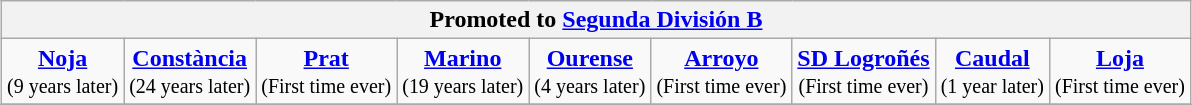<table class="wikitable" style="text-align: center; margin: 0 auto;">
<tr>
<th colspan="9">Promoted to <a href='#'>Segunda División B</a></th>
</tr>
<tr>
<td><strong><a href='#'>Noja</a></strong><br><small>(9 years later)</small></td>
<td><strong><a href='#'>Constància</a></strong><br><small>(24 years later)</small></td>
<td><strong><a href='#'>Prat</a></strong><br><small>(First time ever)</small></td>
<td><strong><a href='#'>Marino</a></strong><br><small>(19 years later)</small></td>
<td><strong><a href='#'>Ourense</a></strong><br><small>(4 years later)</small></td>
<td><strong><a href='#'>Arroyo</a></strong><br><small>(First time ever)</small></td>
<td><strong><a href='#'>SD Logroñés</a></strong><br><small>(First time ever)</small></td>
<td><strong><a href='#'>Caudal</a></strong><br><small>(1 year later)</small></td>
<td><strong><a href='#'>Loja</a></strong><br><small>(First time ever)</small></td>
</tr>
<tr>
</tr>
</table>
